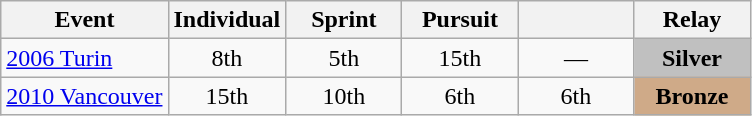<table class="wikitable" style="text-align: center;">
<tr ">
<th>Event</th>
<th style="width:70px;">Individual</th>
<th style="width:70px;">Sprint</th>
<th style="width:70px;">Pursuit</th>
<th style="width:70px;"></th>
<th style="width:70px;">Relay</th>
</tr>
<tr>
<td align=left> <a href='#'>2006 Turin</a></td>
<td>8th</td>
<td>5th</td>
<td>15th</td>
<td>—</td>
<td style="background:silver;"><strong>Silver</strong></td>
</tr>
<tr>
<td align=left> <a href='#'>2010 Vancouver</a></td>
<td>15th</td>
<td>10th</td>
<td>6th</td>
<td>6th</td>
<td style="background:#cfaa88;"><strong>Bronze</strong></td>
</tr>
</table>
